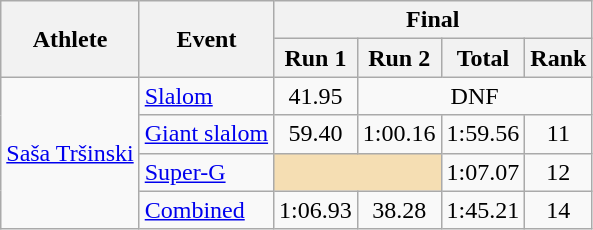<table class="wikitable">
<tr>
<th rowspan="2">Athlete</th>
<th rowspan="2">Event</th>
<th colspan="4">Final</th>
</tr>
<tr>
<th>Run 1</th>
<th>Run 2</th>
<th>Total</th>
<th>Rank</th>
</tr>
<tr>
<td rowspan=4><a href='#'>Saša Tršinski</a></td>
<td><a href='#'>Slalom</a></td>
<td align="center">41.95</td>
<td align="center" colspan=3>DNF</td>
</tr>
<tr>
<td><a href='#'>Giant slalom</a></td>
<td align="center">59.40</td>
<td align="center">1:00.16</td>
<td align="center">1:59.56</td>
<td align="center">11</td>
</tr>
<tr>
<td><a href='#'>Super-G</a></td>
<td colspan=2 bgcolor="wheat"></td>
<td align="center">1:07.07</td>
<td align="center">12</td>
</tr>
<tr>
<td><a href='#'>Combined</a></td>
<td align="center">1:06.93</td>
<td align="center">38.28</td>
<td align="center">1:45.21</td>
<td align="center">14</td>
</tr>
</table>
